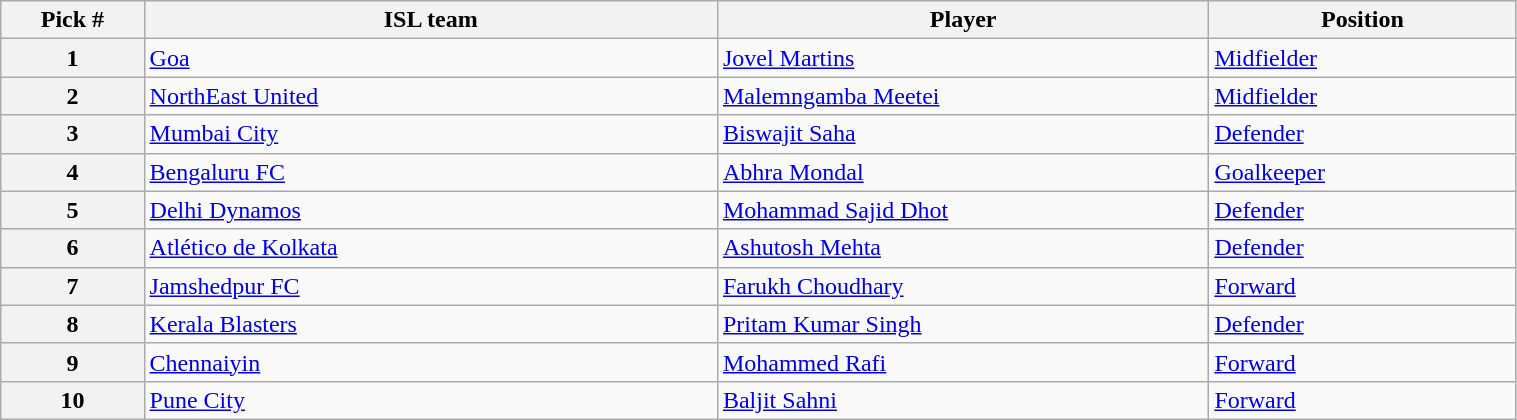<table class="wikitable sortable" style="width:80%">
<tr>
<th width=7%>Pick #</th>
<th width=28%>ISL team</th>
<th width=24%>Player</th>
<th width=15%>Position</th>
</tr>
<tr>
<th>1</th>
<td><a href='#'>Goa</a></td>
<td><a href='#'>Jovel Martins</a></td>
<td><a href='#'>Midfielder</a></td>
</tr>
<tr>
<th>2</th>
<td><a href='#'>NorthEast United</a></td>
<td><a href='#'>Malemngamba Meetei</a></td>
<td><a href='#'>Midfielder</a></td>
</tr>
<tr>
<th>3</th>
<td><a href='#'>Mumbai City</a></td>
<td><a href='#'>Biswajit Saha</a></td>
<td><a href='#'>Defender</a></td>
</tr>
<tr>
<th>4</th>
<td><a href='#'>Bengaluru FC</a></td>
<td><a href='#'>Abhra Mondal</a></td>
<td><a href='#'>Goalkeeper</a></td>
</tr>
<tr>
<th>5</th>
<td><a href='#'>Delhi Dynamos</a></td>
<td><a href='#'>Mohammad Sajid Dhot</a></td>
<td><a href='#'>Defender</a></td>
</tr>
<tr>
<th>6</th>
<td><a href='#'>Atlético de Kolkata</a></td>
<td><a href='#'>Ashutosh Mehta</a></td>
<td><a href='#'>Defender</a></td>
</tr>
<tr>
<th>7</th>
<td><a href='#'>Jamshedpur FC</a></td>
<td><a href='#'>Farukh Choudhary</a></td>
<td><a href='#'>Forward</a></td>
</tr>
<tr>
<th>8</th>
<td><a href='#'>Kerala Blasters</a></td>
<td><a href='#'>Pritam Kumar Singh</a></td>
<td><a href='#'>Defender</a></td>
</tr>
<tr>
<th>9</th>
<td><a href='#'>Chennaiyin</a></td>
<td><a href='#'>Mohammed Rafi</a></td>
<td><a href='#'>Forward</a></td>
</tr>
<tr>
<th>10</th>
<td><a href='#'>Pune City</a></td>
<td><a href='#'>Baljit Sahni</a></td>
<td><a href='#'>Forward</a></td>
</tr>
</table>
